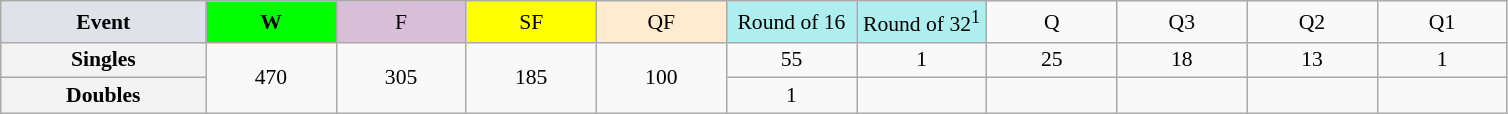<table class="wikitable" style="font-size:90%; text-align:center;">
<tr>
<td style="width:130px; background:#dfe2e9;"><strong>Event</strong></td>
<td style="width:80px; background:lime;"><strong>W</strong></td>
<td style="width:80px; background:thistle;">F</td>
<td style="width:80px; background:#ffff00;">SF</td>
<td style="width:80px; background:#ffebcd;">QF</td>
<td style="width:80px; background:#afeeee;">Round of 16</td>
<td style="width:80px; background:#afeeee;">Round of 32<sup>1</sup></td>
<td style="width:80px;">Q</td>
<td style="width:80px;">Q3</td>
<td style="width:80px;">Q2</td>
<td style="width:80px;">Q1</td>
</tr>
<tr>
<th style="background:#f3f3f3;">Singles</th>
<td rowspan="2">470</td>
<td rowspan="2">305</td>
<td rowspan="2">185</td>
<td rowspan="2">100</td>
<td>55</td>
<td>1</td>
<td>25</td>
<td>18</td>
<td>13</td>
<td>1</td>
</tr>
<tr>
<th style="background:#f3f3f3;">Doubles</th>
<td>1</td>
<td></td>
<td></td>
<td></td>
<td></td>
<td></td>
</tr>
</table>
